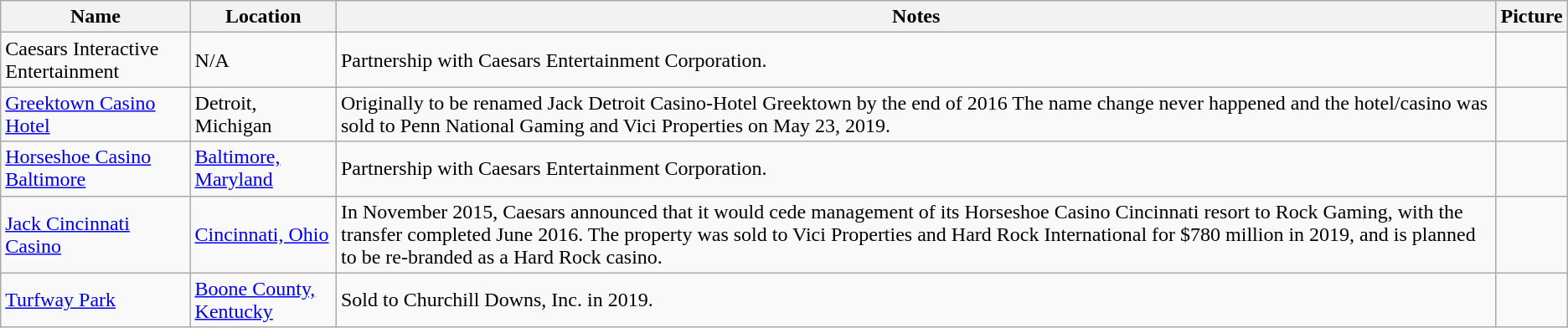<table class="wikitable sortable">
<tr>
<th>Name</th>
<th>Location</th>
<th>Notes</th>
<th>Picture</th>
</tr>
<tr>
<td>Caesars Interactive Entertainment</td>
<td>N/A</td>
<td>Partnership with Caesars Entertainment Corporation.</td>
</tr>
<tr>
<td><a href='#'>Greektown Casino Hotel</a></td>
<td>Detroit, Michigan</td>
<td>Originally to be renamed Jack Detroit Casino-Hotel Greektown by the end of 2016  The name change never happened and the hotel/casino was sold to Penn National Gaming and Vici Properties on May 23, 2019.</td>
<td></td>
</tr>
<tr>
<td><a href='#'>Horseshoe Casino Baltimore</a></td>
<td><a href='#'>Baltimore, Maryland</a></td>
<td>Partnership with Caesars Entertainment Corporation.</td>
<td></td>
</tr>
<tr>
<td><a href='#'>Jack Cincinnati Casino</a></td>
<td><a href='#'>Cincinnati, Ohio</a></td>
<td>In November 2015, Caesars announced that it would cede management of its Horseshoe Casino Cincinnati resort to Rock Gaming, with the transfer completed June 2016.  The property was sold to Vici Properties and Hard Rock International for $780 million in 2019, and is planned to be re-branded as a Hard Rock casino.</td>
<td></td>
</tr>
<tr>
<td><a href='#'>Turfway Park</a></td>
<td><a href='#'>Boone County, Kentucky</a></td>
<td>Sold to Churchill Downs, Inc. in 2019.</td>
</tr>
</table>
